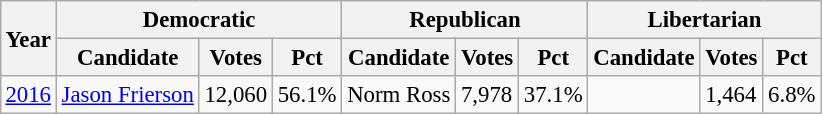<table class="wikitable" style="margin:0.5em; font-size:95%;">
<tr>
<th rowspan="2">Year</th>
<th colspan="3">Democratic</th>
<th colspan="3">Republican</th>
<th colspan="3">Libertarian</th>
</tr>
<tr>
<th>Candidate</th>
<th>Votes</th>
<th>Pct</th>
<th>Candidate</th>
<th>Votes</th>
<th>Pct</th>
<th>Candidate</th>
<th>Votes</th>
<th>Pct</th>
</tr>
<tr>
<td><a href='#'>2016</a></td>
<td><a href='#'>Jason Frierson</a></td>
<td>12,060</td>
<td>56.1%</td>
<td>Norm Ross</td>
<td>7,978</td>
<td>37.1%</td>
<td></td>
<td>1,464</td>
<td>6.8%</td>
</tr>
</table>
